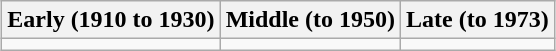<table class="wikitable" style="margin: 1em auto;">
<tr>
<th>Early (1910 to 1930)</th>
<th>Middle (to 1950)</th>
<th>Late (to 1973)</th>
</tr>
<tr>
<td></td>
<td></td>
<td></td>
</tr>
</table>
